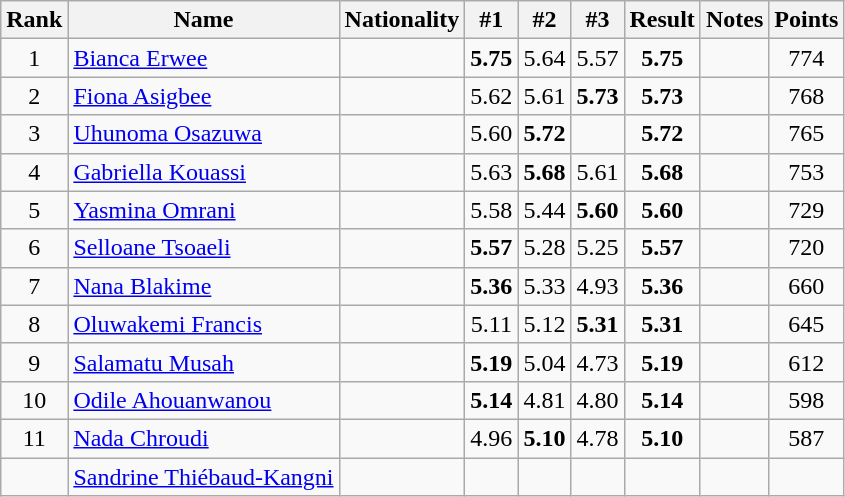<table class="wikitable sortable" style="text-align:center">
<tr>
<th>Rank</th>
<th>Name</th>
<th>Nationality</th>
<th>#1</th>
<th>#2</th>
<th>#3</th>
<th>Result</th>
<th>Notes</th>
<th>Points</th>
</tr>
<tr>
<td>1</td>
<td align="left"><a href='#'>Bianca Erwee</a></td>
<td align=left></td>
<td><strong>5.75</strong></td>
<td>5.64</td>
<td>5.57</td>
<td><strong>5.75</strong></td>
<td></td>
<td>774</td>
</tr>
<tr>
<td>2</td>
<td align="left"><a href='#'>Fiona Asigbee</a></td>
<td align=left></td>
<td>5.62</td>
<td>5.61</td>
<td><strong>5.73</strong></td>
<td><strong>5.73</strong></td>
<td></td>
<td>768</td>
</tr>
<tr>
<td>3</td>
<td align="left"><a href='#'>Uhunoma Osazuwa</a></td>
<td align=left></td>
<td>5.60</td>
<td><strong>5.72</strong></td>
<td></td>
<td><strong>5.72</strong></td>
<td></td>
<td>765</td>
</tr>
<tr>
<td>4</td>
<td align="left"><a href='#'>Gabriella Kouassi</a></td>
<td align=left></td>
<td>5.63</td>
<td><strong>5.68</strong></td>
<td>5.61</td>
<td><strong>5.68</strong></td>
<td></td>
<td>753</td>
</tr>
<tr>
<td>5</td>
<td align="left"><a href='#'>Yasmina Omrani</a></td>
<td align=left></td>
<td>5.58</td>
<td>5.44</td>
<td><strong>5.60</strong></td>
<td><strong>5.60</strong></td>
<td></td>
<td>729</td>
</tr>
<tr>
<td>6</td>
<td align="left"><a href='#'>Selloane Tsoaeli</a></td>
<td align=left></td>
<td><strong>5.57</strong></td>
<td>5.28</td>
<td>5.25</td>
<td><strong>5.57</strong></td>
<td></td>
<td>720</td>
</tr>
<tr>
<td>7</td>
<td align="left"><a href='#'>Nana Blakime</a></td>
<td align=left></td>
<td><strong>5.36</strong></td>
<td>5.33</td>
<td>4.93</td>
<td><strong>5.36</strong></td>
<td></td>
<td>660</td>
</tr>
<tr>
<td>8</td>
<td align="left"><a href='#'>Oluwakemi Francis</a></td>
<td align=left></td>
<td>5.11</td>
<td>5.12</td>
<td><strong>5.31</strong></td>
<td><strong>5.31</strong></td>
<td></td>
<td>645</td>
</tr>
<tr>
<td>9</td>
<td align="left"><a href='#'>Salamatu Musah</a></td>
<td align=left></td>
<td><strong>5.19</strong></td>
<td>5.04</td>
<td>4.73</td>
<td><strong>5.19</strong></td>
<td></td>
<td>612</td>
</tr>
<tr>
<td>10</td>
<td align="left"><a href='#'>Odile Ahouanwanou</a></td>
<td align=left></td>
<td><strong>5.14</strong></td>
<td>4.81</td>
<td>4.80</td>
<td><strong>5.14</strong></td>
<td></td>
<td>598</td>
</tr>
<tr>
<td>11</td>
<td align="left"><a href='#'>Nada Chroudi</a></td>
<td align=left></td>
<td>4.96</td>
<td><strong>5.10</strong></td>
<td>4.78</td>
<td><strong>5.10</strong></td>
<td></td>
<td>587</td>
</tr>
<tr>
<td></td>
<td align="left"><a href='#'>Sandrine Thiébaud-Kangni</a></td>
<td align=left></td>
<td></td>
<td></td>
<td></td>
<td><strong></strong></td>
<td></td>
<td></td>
</tr>
</table>
